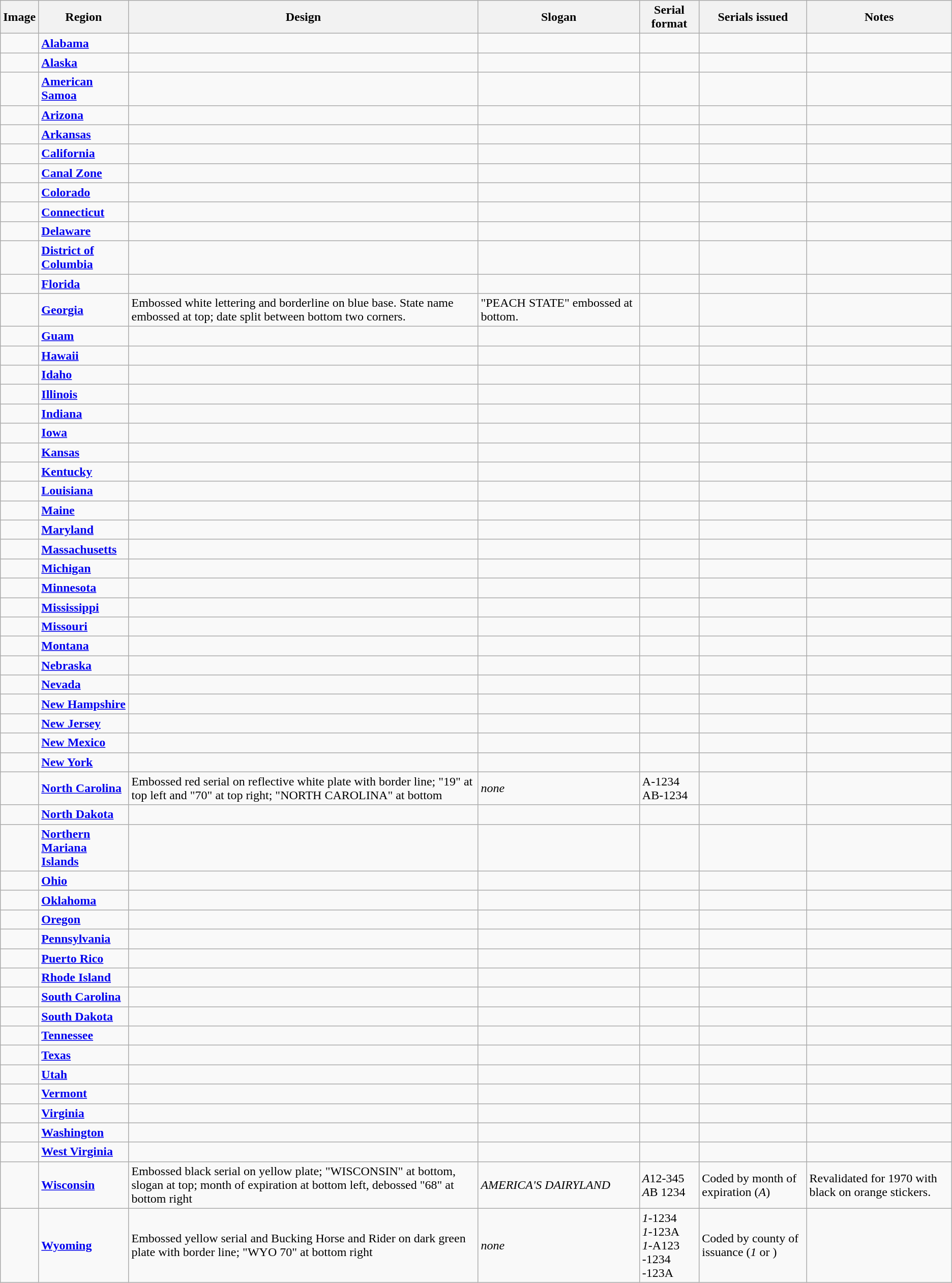<table class="wikitable">
<tr>
<th>Image</th>
<th>Region</th>
<th>Design</th>
<th>Slogan</th>
<th>Serial format</th>
<th>Serials issued</th>
<th>Notes</th>
</tr>
<tr>
<td></td>
<td><strong><a href='#'>Alabama</a></strong></td>
<td></td>
<td></td>
<td></td>
<td></td>
<td></td>
</tr>
<tr>
<td></td>
<td><strong><a href='#'>Alaska</a></strong></td>
<td></td>
<td></td>
<td></td>
<td></td>
<td></td>
</tr>
<tr>
<td></td>
<td><strong><a href='#'>American Samoa</a></strong></td>
<td></td>
<td></td>
<td></td>
<td></td>
<td></td>
</tr>
<tr>
<td></td>
<td><strong><a href='#'>Arizona</a></strong></td>
<td></td>
<td></td>
<td></td>
<td></td>
<td></td>
</tr>
<tr>
<td></td>
<td><strong><a href='#'>Arkansas</a></strong></td>
<td></td>
<td></td>
<td></td>
<td></td>
<td></td>
</tr>
<tr>
<td></td>
<td><strong><a href='#'>California</a></strong></td>
<td></td>
<td></td>
<td></td>
<td></td>
<td></td>
</tr>
<tr>
<td></td>
<td><strong><a href='#'>Canal Zone</a></strong></td>
<td></td>
<td></td>
<td></td>
<td></td>
<td></td>
</tr>
<tr>
<td></td>
<td><strong><a href='#'>Colorado</a></strong></td>
<td></td>
<td></td>
<td></td>
<td></td>
<td></td>
</tr>
<tr>
<td></td>
<td><strong><a href='#'>Connecticut</a></strong></td>
<td></td>
<td></td>
<td></td>
<td></td>
<td></td>
</tr>
<tr>
<td></td>
<td><strong><a href='#'>Delaware</a></strong></td>
<td></td>
<td></td>
<td></td>
<td></td>
<td></td>
</tr>
<tr>
<td></td>
<td><strong><a href='#'>District of<br>Columbia</a></strong></td>
<td></td>
<td></td>
<td></td>
<td></td>
<td></td>
</tr>
<tr>
<td></td>
<td><strong><a href='#'>Florida</a></strong></td>
<td></td>
<td></td>
<td></td>
<td></td>
<td></td>
</tr>
<tr>
<td></td>
<td><strong><a href='#'>Georgia</a></strong></td>
<td>Embossed white lettering and borderline on blue base. State name embossed at top; date split between bottom two corners.</td>
<td>"PEACH STATE" embossed at bottom.</td>
<td></td>
<td></td>
<td></td>
</tr>
<tr>
<td></td>
<td><strong><a href='#'>Guam</a></strong></td>
<td></td>
<td></td>
<td></td>
<td></td>
<td></td>
</tr>
<tr>
<td></td>
<td><strong><a href='#'>Hawaii</a></strong></td>
<td></td>
<td></td>
<td></td>
<td></td>
<td></td>
</tr>
<tr>
<td></td>
<td><strong><a href='#'>Idaho</a></strong></td>
<td></td>
<td></td>
<td></td>
<td></td>
<td></td>
</tr>
<tr>
<td></td>
<td><strong><a href='#'>Illinois</a></strong></td>
<td></td>
<td></td>
<td></td>
<td></td>
<td></td>
</tr>
<tr>
<td></td>
<td><strong><a href='#'>Indiana</a></strong></td>
<td></td>
<td></td>
<td></td>
<td></td>
<td></td>
</tr>
<tr>
<td></td>
<td><strong><a href='#'>Iowa</a></strong></td>
<td></td>
<td></td>
<td></td>
<td></td>
<td></td>
</tr>
<tr>
<td></td>
<td><strong><a href='#'>Kansas</a></strong></td>
<td></td>
<td></td>
<td></td>
<td></td>
<td></td>
</tr>
<tr>
<td></td>
<td><strong><a href='#'>Kentucky</a></strong></td>
<td></td>
<td></td>
<td></td>
<td></td>
<td></td>
</tr>
<tr>
<td></td>
<td><strong><a href='#'>Louisiana</a></strong></td>
<td></td>
<td></td>
<td></td>
<td></td>
<td></td>
</tr>
<tr>
<td></td>
<td><strong><a href='#'>Maine</a></strong></td>
<td></td>
<td></td>
<td></td>
<td></td>
<td></td>
</tr>
<tr>
<td></td>
<td><strong><a href='#'>Maryland</a></strong></td>
<td></td>
<td></td>
<td></td>
<td></td>
<td></td>
</tr>
<tr>
<td></td>
<td><strong><a href='#'>Massachusetts</a></strong></td>
<td></td>
<td></td>
<td></td>
<td></td>
<td></td>
</tr>
<tr>
<td></td>
<td><strong><a href='#'>Michigan</a></strong></td>
<td></td>
<td></td>
<td></td>
<td></td>
<td></td>
</tr>
<tr>
<td></td>
<td><strong><a href='#'>Minnesota</a></strong></td>
<td></td>
<td></td>
<td></td>
<td></td>
<td></td>
</tr>
<tr>
<td></td>
<td><strong><a href='#'>Mississippi</a></strong></td>
<td></td>
<td></td>
<td></td>
<td></td>
<td></td>
</tr>
<tr>
<td></td>
<td><strong><a href='#'>Missouri</a></strong></td>
<td></td>
<td></td>
<td></td>
<td></td>
<td></td>
</tr>
<tr>
<td></td>
<td><strong><a href='#'>Montana</a></strong></td>
<td></td>
<td></td>
<td></td>
<td></td>
<td></td>
</tr>
<tr>
<td></td>
<td><strong><a href='#'>Nebraska</a></strong></td>
<td></td>
<td></td>
<td></td>
<td></td>
<td></td>
</tr>
<tr>
<td></td>
<td><strong><a href='#'>Nevada</a></strong></td>
<td></td>
<td></td>
<td></td>
<td></td>
<td></td>
</tr>
<tr>
<td></td>
<td><strong><a href='#'>New Hampshire</a></strong></td>
<td></td>
<td></td>
<td></td>
<td></td>
<td></td>
</tr>
<tr>
<td></td>
<td><strong><a href='#'>New Jersey</a></strong></td>
<td></td>
<td></td>
<td></td>
<td></td>
<td></td>
</tr>
<tr>
<td></td>
<td><strong><a href='#'>New Mexico</a></strong></td>
<td></td>
<td></td>
<td></td>
<td></td>
<td></td>
</tr>
<tr>
<td></td>
<td><strong><a href='#'>New York</a></strong></td>
<td></td>
<td></td>
<td></td>
<td></td>
<td></td>
</tr>
<tr>
<td></td>
<td><strong><a href='#'>North Carolina</a></strong></td>
<td>Embossed red serial on reflective white plate with border line; "19" at top left and "70" at top right; "NORTH CAROLINA" at bottom</td>
<td><em>none</em></td>
<td>A-1234<br>AB-1234</td>
<td></td>
<td></td>
</tr>
<tr>
<td></td>
<td><strong><a href='#'>North Dakota</a></strong></td>
<td></td>
<td></td>
<td></td>
<td></td>
<td></td>
</tr>
<tr>
<td></td>
<td><strong><a href='#'>Northern Mariana<br> Islands</a></strong></td>
<td></td>
<td></td>
<td></td>
<td></td>
<td></td>
</tr>
<tr>
<td></td>
<td><strong><a href='#'>Ohio</a></strong></td>
<td></td>
<td></td>
<td></td>
<td></td>
<td></td>
</tr>
<tr>
<td></td>
<td><strong><a href='#'>Oklahoma</a></strong></td>
<td></td>
<td></td>
<td></td>
<td></td>
<td></td>
</tr>
<tr>
<td></td>
<td><strong><a href='#'>Oregon</a></strong></td>
<td></td>
<td></td>
<td></td>
<td></td>
<td></td>
</tr>
<tr>
<td></td>
<td><strong><a href='#'>Pennsylvania</a></strong></td>
<td></td>
<td></td>
<td></td>
<td></td>
<td></td>
</tr>
<tr>
<td></td>
<td><strong><a href='#'>Puerto Rico</a></strong></td>
<td></td>
<td></td>
<td></td>
<td></td>
<td></td>
</tr>
<tr>
<td></td>
<td><strong><a href='#'>Rhode Island</a></strong></td>
<td></td>
<td></td>
<td></td>
<td></td>
<td></td>
</tr>
<tr>
<td></td>
<td><strong><a href='#'>South Carolina</a></strong></td>
<td></td>
<td></td>
<td></td>
<td></td>
<td></td>
</tr>
<tr>
<td></td>
<td><strong><a href='#'>South Dakota</a></strong></td>
<td></td>
<td></td>
<td></td>
<td></td>
<td></td>
</tr>
<tr>
<td></td>
<td><strong><a href='#'>Tennessee</a></strong></td>
<td></td>
<td></td>
<td></td>
<td></td>
<td></td>
</tr>
<tr>
<td></td>
<td><strong><a href='#'>Texas</a></strong></td>
<td></td>
<td></td>
<td></td>
<td></td>
<td></td>
</tr>
<tr>
<td></td>
<td><strong><a href='#'>Utah</a></strong></td>
<td></td>
<td></td>
<td></td>
<td></td>
<td></td>
</tr>
<tr>
<td></td>
<td><strong><a href='#'>Vermont</a></strong></td>
<td></td>
<td></td>
<td></td>
<td></td>
<td></td>
</tr>
<tr>
<td></td>
<td><strong><a href='#'>Virginia</a></strong></td>
<td></td>
<td></td>
<td></td>
<td></td>
<td></td>
</tr>
<tr>
<td></td>
<td><strong><a href='#'>Washington</a></strong></td>
<td></td>
<td></td>
<td></td>
<td></td>
<td></td>
</tr>
<tr>
<td></td>
<td><strong><a href='#'>West Virginia</a></strong></td>
<td></td>
<td></td>
<td></td>
<td></td>
<td></td>
</tr>
<tr>
<td></td>
<td><strong><a href='#'>Wisconsin</a></strong></td>
<td>Embossed black serial on yellow plate; "WISCONSIN" at bottom, slogan at top; month of expiration at bottom left, debossed "68" at bottom right</td>
<td><em>AMERICA'S DAIRYLAND</em></td>
<td><em>A</em>12-345<br><em>A</em>B 1234</td>
<td>Coded by month of expiration (<em>A</em>)</td>
<td>Revalidated for 1970 with black on orange stickers.</td>
</tr>
<tr>
<td></td>
<td><strong><a href='#'>Wyoming</a></strong></td>
<td>Embossed yellow serial and Bucking Horse and Rider on dark green plate with border line; "WYO 70" at bottom right</td>
<td><em>none</em></td>
<td><em>1</em>-1234<br><em>1</em>-123A<br><em>1</em>-A123<br>-1234<br>-123A</td>
<td>Coded by county of issuance (<em>1</em> or )</td>
<td></td>
</tr>
</table>
